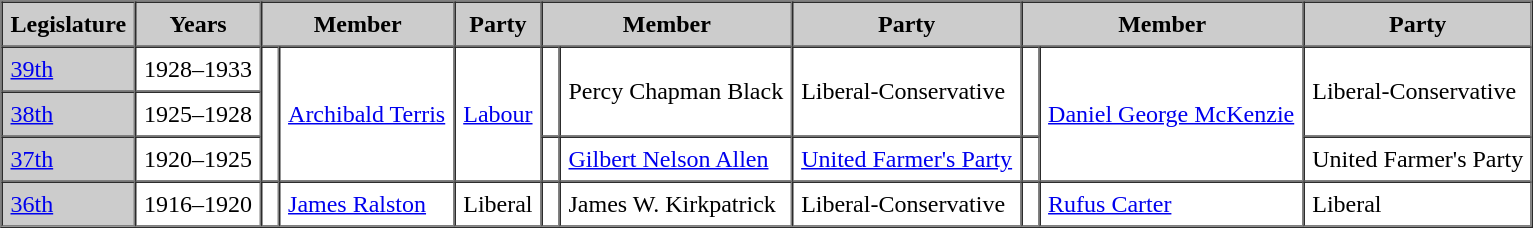<table border=1 cellpadding=5 cellspacing=0>
<tr bgcolor="CCCCCC">
<th>Legislature</th>
<th>Years</th>
<th colspan="2">Member</th>
<th>Party</th>
<th colspan="2">Member</th>
<th>Party</th>
<th colspan="2">Member</th>
<th>Party</th>
</tr>
<tr>
<td bgcolor="CCCCCC"><a href='#'>39th</a></td>
<td>1928–1933</td>
<td rowspan="3" ></td>
<td rowspan="3"><a href='#'>Archibald Terris</a></td>
<td rowspan="3"><a href='#'>Labour</a></td>
<td rowspan="2" ></td>
<td rowspan="2">Percy Chapman Black</td>
<td rowspan="2">Liberal-Conservative</td>
<td rowspan="2" ></td>
<td rowspan="3"><a href='#'>Daniel George McKenzie</a></td>
<td rowspan="2">Liberal-Conservative</td>
</tr>
<tr>
<td bgcolor="CCCCCC"><a href='#'>38th</a></td>
<td>1925–1928</td>
</tr>
<tr>
<td bgcolor="CCCCCC"><a href='#'>37th</a></td>
<td>1920–1925</td>
<td></td>
<td><a href='#'>Gilbert Nelson Allen</a></td>
<td><a href='#'>United Farmer's Party</a></td>
<td></td>
<td>United Farmer's Party</td>
</tr>
<tr>
<td bgcolor="CCCCCC"><a href='#'>36th</a></td>
<td>1916–1920</td>
<td></td>
<td><a href='#'>James Ralston</a></td>
<td>Liberal</td>
<td></td>
<td>James W. Kirkpatrick</td>
<td>Liberal-Conservative</td>
<td></td>
<td><a href='#'>Rufus Carter</a></td>
<td>Liberal</td>
</tr>
</table>
